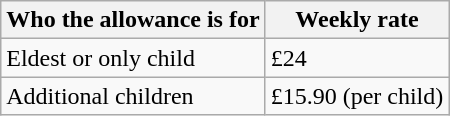<table class="wikitable">
<tr>
<th>Who the allowance is for</th>
<th>Weekly rate</th>
</tr>
<tr>
<td>Eldest or only child</td>
<td>£24</td>
</tr>
<tr>
<td>Additional children</td>
<td>£15.90 (per child)</td>
</tr>
</table>
